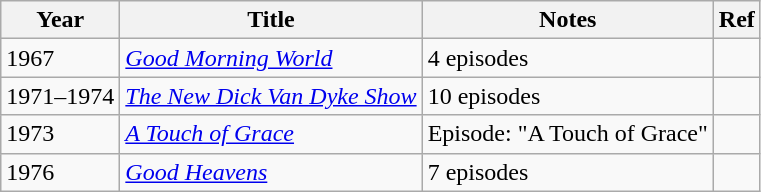<table class="wikitable sortable">
<tr>
<th>Year</th>
<th>Title</th>
<th class="unsortable">Notes</th>
<th>Ref</th>
</tr>
<tr>
<td>1967</td>
<td><em><a href='#'>Good Morning World</a></em></td>
<td>4 episodes</td>
<td></td>
</tr>
<tr>
<td>1971–1974</td>
<td><em><a href='#'>The New Dick Van Dyke Show</a></em></td>
<td>10 episodes</td>
<td></td>
</tr>
<tr>
<td>1973</td>
<td><em><a href='#'>A Touch of Grace</a></em></td>
<td>Episode: "A Touch of Grace"</td>
<td></td>
</tr>
<tr>
<td>1976</td>
<td><em><a href='#'>Good Heavens</a></em></td>
<td>7 episodes</td>
<td></td>
</tr>
</table>
